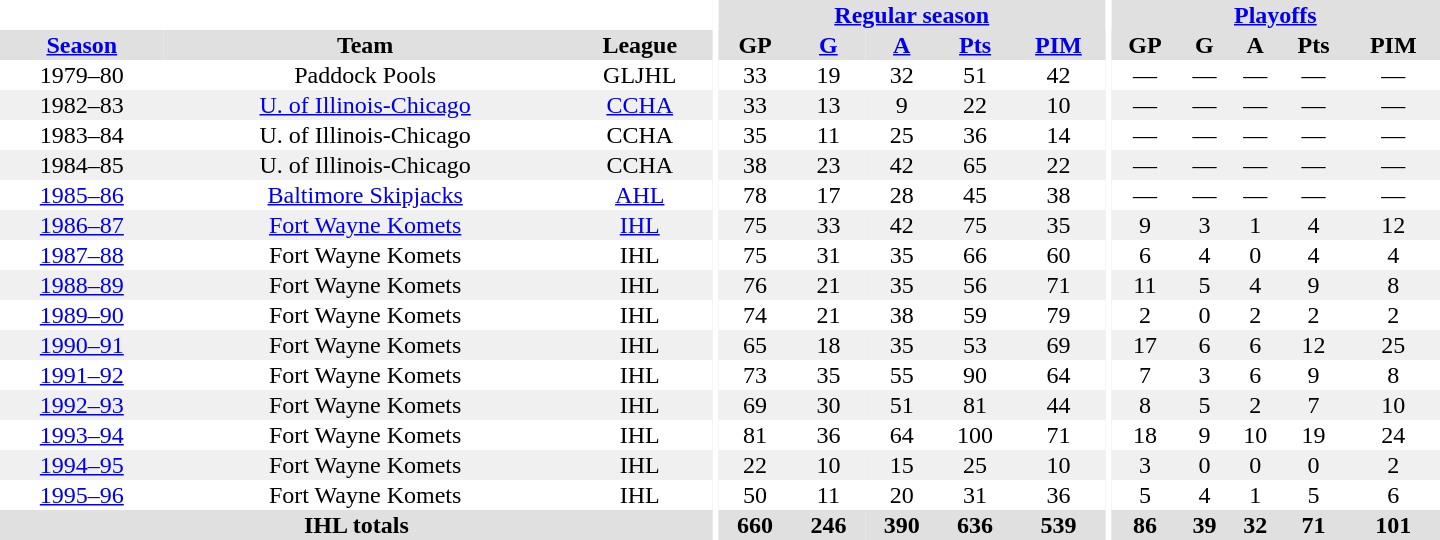<table border="0" cellpadding="1" cellspacing="0" style="text-align:center; width:60em">
<tr bgcolor="#e0e0e0">
<th colspan="3" bgcolor="#ffffff"></th>
<th rowspan="99" bgcolor="#ffffff"></th>
<th colspan="5"><a href='#'>Regular season</a></th>
<th rowspan="99" bgcolor="#ffffff"></th>
<th colspan="5"><a href='#'>Playoffs</a></th>
</tr>
<tr bgcolor="#e0e0e0">
<th><a href='#'>Season</a></th>
<th>Team</th>
<th>League</th>
<th>GP</th>
<th><a href='#'>G</a></th>
<th><a href='#'>A</a></th>
<th><a href='#'>Pts</a></th>
<th><a href='#'>PIM</a></th>
<th>GP</th>
<th>G</th>
<th>A</th>
<th>Pts</th>
<th>PIM</th>
</tr>
<tr>
<td>1979–80</td>
<td>Paddock Pools</td>
<td>GLJHL</td>
<td>33</td>
<td>19</td>
<td>32</td>
<td>51</td>
<td>42</td>
<td>—</td>
<td>—</td>
<td>—</td>
<td>—</td>
<td>—</td>
</tr>
<tr bgcolor="#f0f0f0">
<td>1982–83</td>
<td><a href='#'>U. of Illinois-Chicago</a></td>
<td><a href='#'>CCHA</a></td>
<td>33</td>
<td>13</td>
<td>9</td>
<td>22</td>
<td>10</td>
<td>—</td>
<td>—</td>
<td>—</td>
<td>—</td>
<td>—</td>
</tr>
<tr>
<td>1983–84</td>
<td>U. of Illinois-Chicago</td>
<td>CCHA</td>
<td>35</td>
<td>11</td>
<td>25</td>
<td>36</td>
<td>14</td>
<td>—</td>
<td>—</td>
<td>—</td>
<td>—</td>
<td>—</td>
</tr>
<tr bgcolor="#f0f0f0">
<td>1984–85</td>
<td>U. of Illinois-Chicago</td>
<td>CCHA</td>
<td>38</td>
<td>23</td>
<td>42</td>
<td>65</td>
<td>22</td>
<td>—</td>
<td>—</td>
<td>—</td>
<td>—</td>
<td>—</td>
</tr>
<tr>
<td><a href='#'>1985–86</a></td>
<td><a href='#'>Baltimore Skipjacks</a></td>
<td><a href='#'>AHL</a></td>
<td>78</td>
<td>17</td>
<td>28</td>
<td>45</td>
<td>38</td>
<td>—</td>
<td>—</td>
<td>—</td>
<td>—</td>
<td>—</td>
</tr>
<tr bgcolor="#f0f0f0">
<td><a href='#'>1986–87</a></td>
<td><a href='#'>Fort Wayne Komets</a></td>
<td><a href='#'>IHL</a></td>
<td>75</td>
<td>33</td>
<td>42</td>
<td>75</td>
<td>35</td>
<td>9</td>
<td>3</td>
<td>1</td>
<td>4</td>
<td>12</td>
</tr>
<tr>
<td><a href='#'>1987–88</a></td>
<td>Fort Wayne Komets</td>
<td>IHL</td>
<td>75</td>
<td>31</td>
<td>35</td>
<td>66</td>
<td>60</td>
<td>6</td>
<td>4</td>
<td>0</td>
<td>4</td>
<td>4</td>
</tr>
<tr bgcolor="#f0f0f0">
<td><a href='#'>1988–89</a></td>
<td>Fort Wayne Komets</td>
<td>IHL</td>
<td>76</td>
<td>21</td>
<td>35</td>
<td>56</td>
<td>71</td>
<td>11</td>
<td>5</td>
<td>4</td>
<td>9</td>
<td>8</td>
</tr>
<tr>
<td><a href='#'>1989–90</a></td>
<td>Fort Wayne Komets</td>
<td>IHL</td>
<td>74</td>
<td>21</td>
<td>38</td>
<td>59</td>
<td>79</td>
<td>2</td>
<td>0</td>
<td>2</td>
<td>2</td>
<td>2</td>
</tr>
<tr bgcolor="#f0f0f0">
<td><a href='#'>1990–91</a></td>
<td>Fort Wayne Komets</td>
<td>IHL</td>
<td>65</td>
<td>18</td>
<td>35</td>
<td>53</td>
<td>69</td>
<td>17</td>
<td>6</td>
<td>6</td>
<td>12</td>
<td>25</td>
</tr>
<tr>
<td><a href='#'>1991–92</a></td>
<td>Fort Wayne Komets</td>
<td>IHL</td>
<td>73</td>
<td>35</td>
<td>55</td>
<td>90</td>
<td>64</td>
<td>7</td>
<td>3</td>
<td>6</td>
<td>9</td>
<td>8</td>
</tr>
<tr bgcolor="#f0f0f0">
<td><a href='#'>1992–93</a></td>
<td>Fort Wayne Komets</td>
<td>IHL</td>
<td>69</td>
<td>30</td>
<td>51</td>
<td>81</td>
<td>44</td>
<td>8</td>
<td>5</td>
<td>2</td>
<td>7</td>
<td>10</td>
</tr>
<tr>
<td><a href='#'>1993–94</a></td>
<td>Fort Wayne Komets</td>
<td>IHL</td>
<td>81</td>
<td>36</td>
<td>64</td>
<td>100</td>
<td>71</td>
<td>18</td>
<td>9</td>
<td>10</td>
<td>19</td>
<td>24</td>
</tr>
<tr bgcolor="#f0f0f0">
<td><a href='#'>1994–95</a></td>
<td>Fort Wayne Komets</td>
<td>IHL</td>
<td>22</td>
<td>10</td>
<td>15</td>
<td>25</td>
<td>10</td>
<td>3</td>
<td>0</td>
<td>0</td>
<td>0</td>
<td>2</td>
</tr>
<tr>
<td><a href='#'>1995–96</a></td>
<td>Fort Wayne Komets</td>
<td>IHL</td>
<td>50</td>
<td>11</td>
<td>20</td>
<td>31</td>
<td>36</td>
<td>5</td>
<td>4</td>
<td>1</td>
<td>5</td>
<td>6</td>
</tr>
<tr bgcolor="#e0e0e0">
<th colspan="3">IHL totals</th>
<th>660</th>
<th>246</th>
<th>390</th>
<th>636</th>
<th>539</th>
<th>86</th>
<th>39</th>
<th>32</th>
<th>71</th>
<th>101</th>
</tr>
</table>
